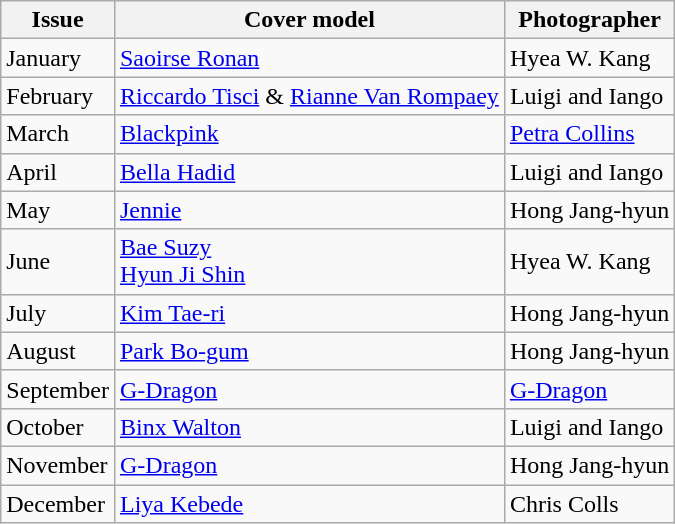<table class="sortable wikitable">
<tr>
<th>Issue</th>
<th>Cover model</th>
<th>Photographer</th>
</tr>
<tr>
<td>January</td>
<td><a href='#'>Saoirse Ronan</a></td>
<td>Hyea W. Kang</td>
</tr>
<tr>
<td>February</td>
<td><a href='#'>Riccardo Tisci</a> & <a href='#'>Rianne Van Rompaey</a></td>
<td>Luigi and Iango</td>
</tr>
<tr>
<td>March</td>
<td><a href='#'>Blackpink</a></td>
<td><a href='#'>Petra Collins</a></td>
</tr>
<tr>
<td>April</td>
<td><a href='#'>Bella Hadid</a></td>
<td>Luigi and Iango</td>
</tr>
<tr>
<td>May</td>
<td><a href='#'>Jennie</a></td>
<td>Hong Jang-hyun</td>
</tr>
<tr>
<td>June</td>
<td><a href='#'>Bae Suzy</a><br><a href='#'>Hyun Ji Shin</a></td>
<td>Hyea W. Kang</td>
</tr>
<tr>
<td>July</td>
<td><a href='#'>Kim Tae-ri</a></td>
<td>Hong Jang-hyun</td>
</tr>
<tr>
<td>August</td>
<td><a href='#'>Park Bo-gum</a></td>
<td>Hong Jang-hyun</td>
</tr>
<tr>
<td>September</td>
<td><a href='#'>G-Dragon</a></td>
<td><a href='#'>G-Dragon</a></td>
</tr>
<tr>
<td>October</td>
<td><a href='#'>Binx Walton</a></td>
<td>Luigi and Iango</td>
</tr>
<tr>
<td>November</td>
<td><a href='#'>G-Dragon</a></td>
<td>Hong Jang-hyun</td>
</tr>
<tr>
<td>December</td>
<td><a href='#'>Liya Kebede</a></td>
<td>Chris Colls</td>
</tr>
</table>
